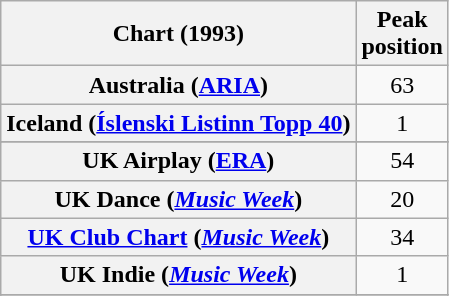<table class="wikitable sortable plainrowheaders">
<tr>
<th>Chart (1993)</th>
<th>Peak<br>position</th>
</tr>
<tr>
<th scope="row">Australia (<a href='#'>ARIA</a>)</th>
<td align="center">63</td>
</tr>
<tr>
<th scope="row">Iceland (<a href='#'>Íslenski Listinn Topp 40</a>)</th>
<td align="center">1</td>
</tr>
<tr>
</tr>
<tr>
</tr>
<tr>
</tr>
<tr>
</tr>
<tr>
<th scope="row">UK Airplay (<a href='#'>ERA</a>)</th>
<td align="center">54</td>
</tr>
<tr>
<th scope="row">UK Dance (<em><a href='#'>Music Week</a></em>)</th>
<td align="center">20</td>
</tr>
<tr>
<th scope="row"><a href='#'>UK Club Chart</a> (<em><a href='#'>Music Week</a></em>)</th>
<td align="center">34</td>
</tr>
<tr>
<th scope="row">UK Indie (<em><a href='#'>Music Week</a></em>)</th>
<td align=center>1</td>
</tr>
<tr>
</tr>
<tr>
</tr>
<tr>
</tr>
</table>
